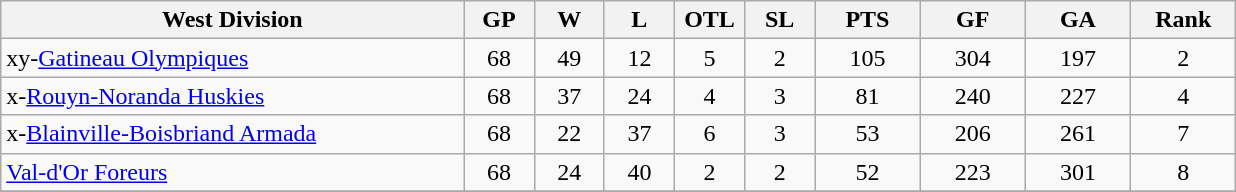<table class="wikitable" style="text-align:center">
<tr>
<th bgcolor="#DDDDFF" width="33%">West Division</th>
<th bgcolor="#DDDDFF" width="5%">GP</th>
<th bgcolor="#DDDDFF" width="5%">W</th>
<th bgcolor="#DDDDFF" width="5%">L</th>
<th bgcolor="#DDDDFF" width="5%">OTL</th>
<th bgcolor="#DDDDFF" width="5%">SL</th>
<th bgcolor="#DDDDFF" width="7.5%">PTS</th>
<th bgcolor="#DDDDFF" width="7.5%">GF</th>
<th bgcolor="#DDDDFF" width="7.5%">GA</th>
<th bgcolor="#DDDDFF" width="7.5%">Rank</th>
</tr>
<tr>
<td align=left>xy-<a href='#'>Gatineau Olympiques</a></td>
<td>68</td>
<td>49</td>
<td>12</td>
<td>5</td>
<td>2</td>
<td>105</td>
<td>304</td>
<td>197</td>
<td>2</td>
</tr>
<tr>
<td align=left>x-<a href='#'>Rouyn-Noranda Huskies</a></td>
<td>68</td>
<td>37</td>
<td>24</td>
<td>4</td>
<td>3</td>
<td>81</td>
<td>240</td>
<td>227</td>
<td>4</td>
</tr>
<tr>
<td align=left>x-<a href='#'>Blainville-Boisbriand Armada</a></td>
<td>68</td>
<td>22</td>
<td>37</td>
<td>6</td>
<td>3</td>
<td>53</td>
<td>206</td>
<td>261</td>
<td>7</td>
</tr>
<tr>
<td align=left><a href='#'>Val-d'Or Foreurs</a></td>
<td>68</td>
<td>24</td>
<td>40</td>
<td>2</td>
<td>2</td>
<td>52</td>
<td>223</td>
<td>301</td>
<td>8</td>
</tr>
<tr>
</tr>
</table>
